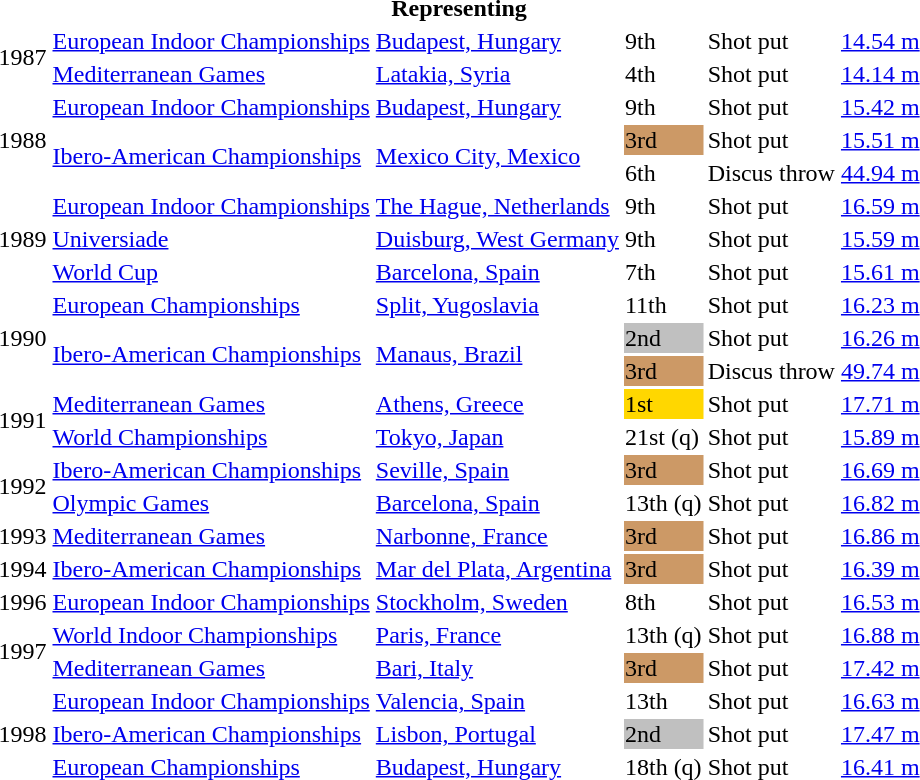<table>
<tr>
<th colspan="6">Representing </th>
</tr>
<tr>
<td rowspan=2>1987</td>
<td><a href='#'>European Indoor Championships</a></td>
<td><a href='#'>Budapest, Hungary</a></td>
<td>9th</td>
<td>Shot put</td>
<td><a href='#'>14.54 m</a></td>
</tr>
<tr>
<td><a href='#'>Mediterranean Games</a></td>
<td><a href='#'>Latakia, Syria</a></td>
<td>4th</td>
<td>Shot put</td>
<td><a href='#'>14.14 m</a></td>
</tr>
<tr>
<td rowspan=3>1988</td>
<td><a href='#'>European Indoor Championships</a></td>
<td><a href='#'>Budapest, Hungary</a></td>
<td>9th</td>
<td>Shot put</td>
<td><a href='#'>15.42 m</a></td>
</tr>
<tr>
<td rowspan=2><a href='#'>Ibero-American Championships</a></td>
<td rowspan=2><a href='#'>Mexico City, Mexico</a></td>
<td bgcolor=cc9966>3rd</td>
<td>Shot put</td>
<td><a href='#'>15.51 m</a></td>
</tr>
<tr>
<td>6th</td>
<td>Discus throw</td>
<td><a href='#'>44.94 m</a></td>
</tr>
<tr>
<td rowspan=3>1989</td>
<td><a href='#'>European Indoor Championships</a></td>
<td><a href='#'>The Hague, Netherlands</a></td>
<td>9th</td>
<td>Shot put</td>
<td><a href='#'>16.59 m</a></td>
</tr>
<tr>
<td><a href='#'>Universiade</a></td>
<td><a href='#'>Duisburg, West Germany</a></td>
<td>9th</td>
<td>Shot put</td>
<td><a href='#'>15.59 m</a></td>
</tr>
<tr>
<td><a href='#'>World Cup</a></td>
<td><a href='#'>Barcelona, Spain</a></td>
<td>7th</td>
<td>Shot put</td>
<td><a href='#'>15.61 m</a></td>
</tr>
<tr>
<td rowspan=3>1990</td>
<td><a href='#'>European Championships</a></td>
<td><a href='#'>Split, Yugoslavia</a></td>
<td>11th</td>
<td>Shot put</td>
<td><a href='#'>16.23 m</a></td>
</tr>
<tr>
<td rowspan=2><a href='#'>Ibero-American Championships</a></td>
<td rowspan=2><a href='#'>Manaus, Brazil</a></td>
<td bgcolor=silver>2nd</td>
<td>Shot put</td>
<td><a href='#'>16.26 m</a></td>
</tr>
<tr>
<td bgcolor=cc9966>3rd</td>
<td>Discus throw</td>
<td><a href='#'>49.74 m</a></td>
</tr>
<tr>
<td rowspan=2>1991</td>
<td><a href='#'>Mediterranean Games</a></td>
<td><a href='#'>Athens, Greece</a></td>
<td bgcolor=gold>1st</td>
<td>Shot put</td>
<td><a href='#'>17.71 m</a></td>
</tr>
<tr>
<td><a href='#'>World Championships</a></td>
<td><a href='#'>Tokyo, Japan</a></td>
<td>21st (q)</td>
<td>Shot put</td>
<td><a href='#'>15.89 m</a></td>
</tr>
<tr>
<td rowspan=2>1992</td>
<td><a href='#'>Ibero-American Championships</a></td>
<td><a href='#'>Seville, Spain</a></td>
<td bgcolor=cc9966>3rd</td>
<td>Shot put</td>
<td><a href='#'>16.69 m</a></td>
</tr>
<tr>
<td><a href='#'>Olympic Games</a></td>
<td><a href='#'>Barcelona, Spain</a></td>
<td>13th (q)</td>
<td>Shot put</td>
<td><a href='#'>16.82 m</a></td>
</tr>
<tr>
<td>1993</td>
<td><a href='#'>Mediterranean Games</a></td>
<td><a href='#'>Narbonne, France</a></td>
<td bgcolor=cc9966>3rd</td>
<td>Shot put</td>
<td><a href='#'>16.86 m</a></td>
</tr>
<tr>
<td>1994</td>
<td><a href='#'>Ibero-American Championships</a></td>
<td><a href='#'>Mar del Plata, Argentina</a></td>
<td bgcolor=cc9966>3rd</td>
<td>Shot put</td>
<td><a href='#'>16.39 m</a></td>
</tr>
<tr>
<td>1996</td>
<td><a href='#'>European Indoor Championships</a></td>
<td><a href='#'>Stockholm, Sweden</a></td>
<td>8th</td>
<td>Shot put</td>
<td><a href='#'>16.53 m</a></td>
</tr>
<tr>
<td rowspan=2>1997</td>
<td><a href='#'>World Indoor Championships</a></td>
<td><a href='#'>Paris, France</a></td>
<td>13th (q)</td>
<td>Shot put</td>
<td><a href='#'>16.88 m</a></td>
</tr>
<tr>
<td><a href='#'>Mediterranean Games</a></td>
<td><a href='#'>Bari, Italy</a></td>
<td bgcolor=cc9966>3rd</td>
<td>Shot put</td>
<td><a href='#'>17.42 m</a></td>
</tr>
<tr>
<td rowspan=3>1998</td>
<td><a href='#'>European Indoor Championships</a></td>
<td><a href='#'>Valencia, Spain</a></td>
<td>13th</td>
<td>Shot put</td>
<td><a href='#'>16.63 m</a></td>
</tr>
<tr>
<td><a href='#'>Ibero-American Championships</a></td>
<td><a href='#'>Lisbon, Portugal</a></td>
<td bgcolor=silver>2nd</td>
<td>Shot put</td>
<td><a href='#'>17.47 m</a></td>
</tr>
<tr>
<td><a href='#'>European Championships</a></td>
<td><a href='#'>Budapest, Hungary</a></td>
<td>18th (q)</td>
<td>Shot put</td>
<td><a href='#'>16.41 m</a></td>
</tr>
</table>
